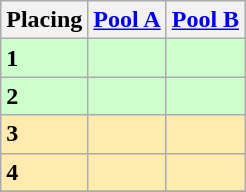<table class=wikitable style="border:1px solid #AAAAAA;">
<tr>
<th>Placing</th>
<th><a href='#'>Pool A</a></th>
<th><a href='#'>Pool B</a></th>
</tr>
<tr style="background: #ccffcc;">
<td><strong>1</strong></td>
<td></td>
<td></td>
</tr>
<tr style="background: #ccffcc;">
<td><strong>2</strong></td>
<td></td>
<td></td>
</tr>
<tr style="background: #ffebad;">
<td><strong>3</strong></td>
<td></td>
<td></td>
</tr>
<tr style="background: #ffebad;">
<td><strong>4</strong></td>
<td></td>
<td></td>
</tr>
<tr>
</tr>
</table>
